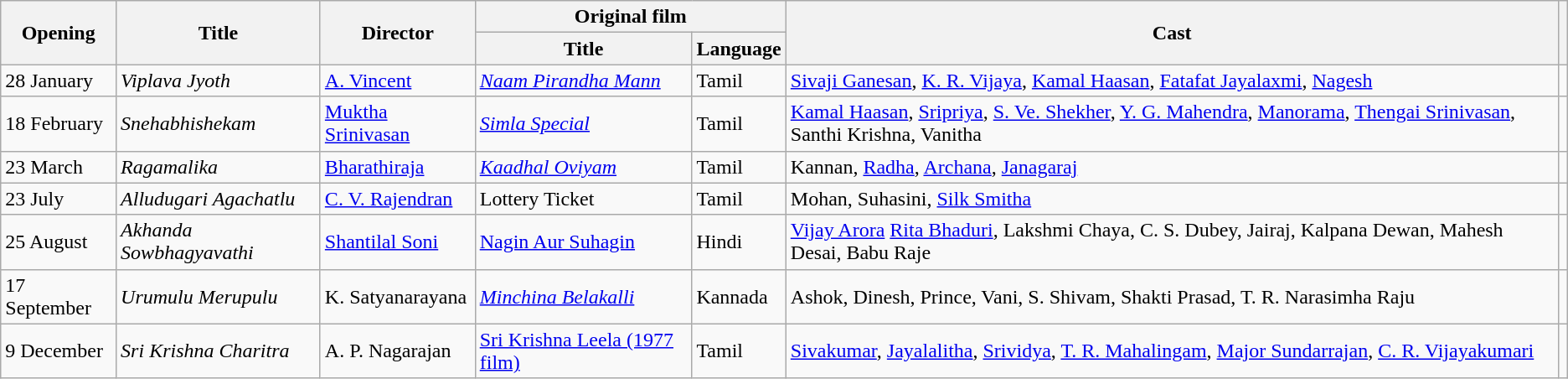<table class="wikitable sortable">
<tr>
<th scope="col" rowspan="2">Opening</th>
<th scope="col" rowspan="2">Title</th>
<th scope="col" rowspan="2">Director</th>
<th scope="col" colspan="2">Original film</th>
<th scope="col" rowspan="2">Cast</th>
<th scope="col" rowspan="2" class="unsortable"></th>
</tr>
<tr>
<th scope="col">Title</th>
<th scope="col">Language</th>
</tr>
<tr>
<td>28 January</td>
<td><em>Viplava Jyoth</em></td>
<td><a href='#'>A. Vincent</a></td>
<td><em><a href='#'>Naam Pirandha Mann</a></em></td>
<td>Tamil</td>
<td><a href='#'>Sivaji Ganesan</a>, <a href='#'>K. R. Vijaya</a>, <a href='#'>Kamal Haasan</a>, <a href='#'>Fatafat Jayalaxmi</a>, <a href='#'>Nagesh</a></td>
<td></td>
</tr>
<tr>
<td>18 February</td>
<td><em>Snehabhishekam</em></td>
<td><a href='#'>Muktha Srinivasan</a></td>
<td><em><a href='#'>Simla Special</a></em></td>
<td>Tamil</td>
<td><a href='#'>Kamal Haasan</a>, <a href='#'>Sripriya</a>, <a href='#'>S. Ve. Shekher</a>, <a href='#'>Y. G. Mahendra</a>, <a href='#'>Manorama</a>, <a href='#'>Thengai Srinivasan</a>, Santhi Krishna, Vanitha</td>
<td></td>
</tr>
<tr>
<td>23 March</td>
<td><em>Ragamalika</em></td>
<td><a href='#'>Bharathiraja</a></td>
<td><em><a href='#'>Kaadhal Oviyam</a></em></td>
<td>Tamil</td>
<td>Kannan, <a href='#'>Radha</a>, <a href='#'>Archana</a>, <a href='#'>Janagaraj</a></td>
<td></td>
</tr>
<tr>
<td>23 July</td>
<td><em>Alludugari Agachatlu</em></td>
<td><a href='#'>C. V. Rajendran</a></td>
<td>Lottery Ticket</td>
<td>Tamil</td>
<td>Mohan, Suhasini, <a href='#'>Silk Smitha</a></td>
<td></td>
</tr>
<tr>
<td>25 August</td>
<td><em>Akhanda Sowbhagyavathi</em></td>
<td><a href='#'>Shantilal Soni</a></td>
<td><a href='#'>Nagin Aur Suhagin</a></td>
<td>Hindi</td>
<td><a href='#'>Vijay Arora</a> <a href='#'>Rita Bhaduri</a>, Lakshmi Chaya, C. S. Dubey, Jairaj, Kalpana Dewan, Mahesh Desai, Babu Raje</td>
<td></td>
</tr>
<tr>
<td>17 September</td>
<td><em>Urumulu Merupulu</em></td>
<td>K. Satyanarayana</td>
<td><em><a href='#'>Minchina Belakalli</a></em></td>
<td>Kannada</td>
<td>Ashok, Dinesh, Prince, Vani, S. Shivam, Shakti Prasad, T. R. Narasimha Raju</td>
<td></td>
</tr>
<tr>
<td>9 December</td>
<td><em>Sri Krishna Charitra</em></td>
<td>A. P. Nagarajan</td>
<td><a href='#'>Sri Krishna Leela (1977 film)</a></td>
<td>Tamil</td>
<td><a href='#'>Sivakumar</a>, <a href='#'>Jayalalitha</a>, <a href='#'>Srividya</a>, <a href='#'>T. R. Mahalingam</a>, <a href='#'>Major Sundarrajan</a>, <a href='#'>C. R. Vijayakumari</a></td>
<td></td>
</tr>
</table>
